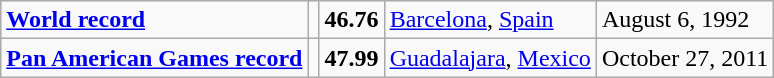<table class="wikitable">
<tr>
<td><strong><a href='#'>World record</a></strong></td>
<td></td>
<td><strong>46.76</strong></td>
<td><a href='#'>Barcelona</a>, <a href='#'>Spain</a></td>
<td>August 6, 1992</td>
</tr>
<tr>
<td><strong><a href='#'>Pan American Games record</a></strong></td>
<td></td>
<td><strong>47.99</strong></td>
<td><a href='#'>Guadalajara</a>, <a href='#'>Mexico</a></td>
<td>October 27, 2011</td>
</tr>
</table>
